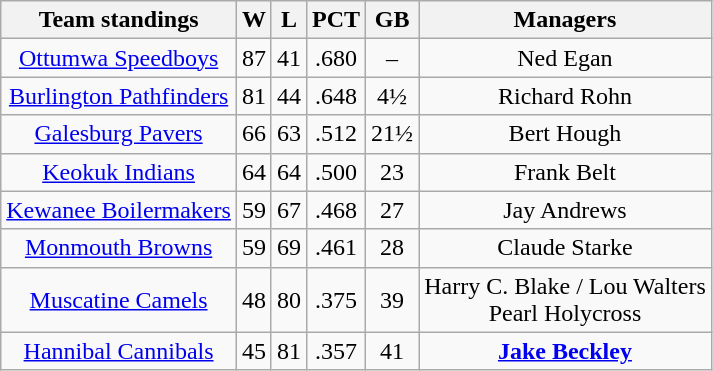<table class="wikitable" style="text-align:center">
<tr>
<th>Team standings</th>
<th>W</th>
<th>L</th>
<th>PCT</th>
<th>GB</th>
<th>Managers</th>
</tr>
<tr>
<td><a href='#'>Ottumwa Speedboys</a></td>
<td>87</td>
<td>41</td>
<td>.680</td>
<td>–</td>
<td>Ned Egan</td>
</tr>
<tr>
<td><a href='#'>Burlington Pathfinders</a></td>
<td>81</td>
<td>44</td>
<td>.648</td>
<td>4½</td>
<td>Richard Rohn</td>
</tr>
<tr>
<td><a href='#'>Galesburg Pavers</a></td>
<td>66</td>
<td>63</td>
<td>.512</td>
<td>21½</td>
<td>Bert Hough</td>
</tr>
<tr>
<td><a href='#'>Keokuk Indians</a></td>
<td>64</td>
<td>64</td>
<td>.500</td>
<td>23</td>
<td>Frank Belt</td>
</tr>
<tr>
<td><a href='#'>Kewanee Boilermakers</a></td>
<td>59</td>
<td>67</td>
<td>.468</td>
<td>27</td>
<td>Jay Andrews</td>
</tr>
<tr>
<td><a href='#'>Monmouth Browns</a></td>
<td>59</td>
<td>69</td>
<td>.461</td>
<td>28</td>
<td>Claude Starke</td>
</tr>
<tr>
<td><a href='#'>Muscatine Camels</a></td>
<td>48</td>
<td>80</td>
<td>.375</td>
<td>39</td>
<td>Harry C. Blake / Lou Walters <br> Pearl Holycross</td>
</tr>
<tr>
<td><a href='#'>Hannibal Cannibals</a></td>
<td>45</td>
<td>81</td>
<td>.357</td>
<td>41</td>
<td><strong><a href='#'>Jake Beckley</a></strong></td>
</tr>
</table>
